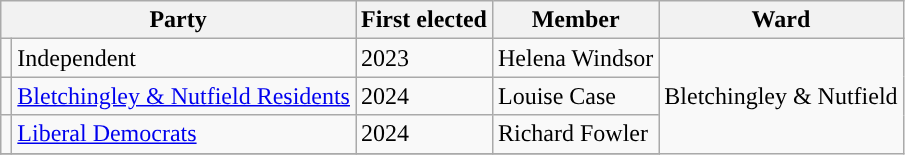<table class="wikitable">
<tr>
<th colspan="2">Party</th>
<th>First elected</th>
<th>Member</th>
<th>Ward</th>
</tr>
<tr>
<td style="background-color: "></td>
<td>Independent</td>
<td>2023</td>
<td>Helena Windsor</td>
<td rowspan="4">Bletchingley & Nutfield</td>
</tr>
<tr>
<td style="background-color: "></td>
<td><a href='#'>Bletchingley & Nutfield Residents</a></td>
<td>2024</td>
<td>Louise Case</td>
</tr>
<tr>
<td style="background-color: "></td>
<td><a href='#'>Liberal Democrats</a></td>
<td>2024</td>
<td>Richard Fowler</td>
</tr>
<tr>
</tr>
</table>
